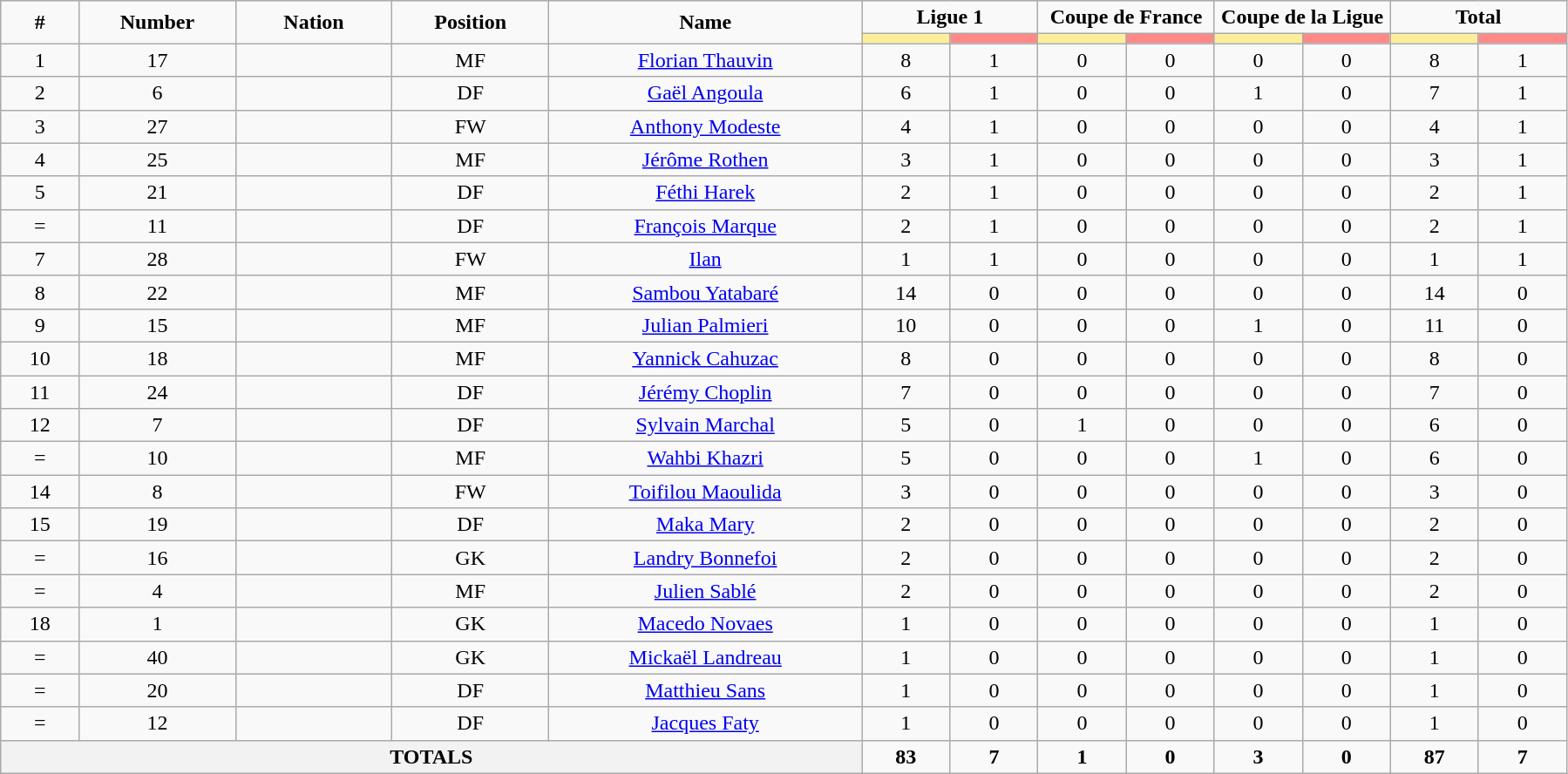<table class="wikitable" style="font-size: 100%; text-align: center;">
<tr>
<td rowspan="2" width="5%" align="center"><strong>#</strong></td>
<td rowspan="2" width="10%" align="center"><strong>Number</strong></td>
<td rowspan="2" width="10%" align="center"><strong>Nation</strong></td>
<td rowspan="2" width="10%" align="center"><strong>Position</strong></td>
<td rowspan="2" width="20%" align="center"><strong>Name</strong></td>
<td colspan="2" align="center"><strong>Ligue 1</strong></td>
<td colspan="2" align="center"><strong>Coupe de France</strong></td>
<td colspan="2" align="center"><strong>Coupe de la Ligue</strong></td>
<td colspan="2" align="center"><strong>Total</strong></td>
</tr>
<tr>
<th width=60 style="background: #FFEE99"></th>
<th width=60 style="background: #FF8888"></th>
<th width=60 style="background: #FFEE99"></th>
<th width=60 style="background: #FF8888"></th>
<th width=60 style="background: #FFEE99"></th>
<th width=60 style="background: #FF8888"></th>
<th width=60 style="background: #FFEE99"></th>
<th width=60 style="background: #FF8888"></th>
</tr>
<tr>
<td>1</td>
<td>17</td>
<td></td>
<td>MF</td>
<td><a href='#'>Florian Thauvin</a></td>
<td>8</td>
<td>1</td>
<td>0</td>
<td>0</td>
<td>0</td>
<td>0</td>
<td>8</td>
<td>1</td>
</tr>
<tr>
<td>2</td>
<td>6</td>
<td></td>
<td>DF</td>
<td><a href='#'>Gaël Angoula</a></td>
<td>6</td>
<td>1</td>
<td>0</td>
<td>0</td>
<td>1</td>
<td>0</td>
<td>7</td>
<td>1</td>
</tr>
<tr>
<td>3</td>
<td>27</td>
<td></td>
<td>FW</td>
<td><a href='#'>Anthony Modeste</a></td>
<td>4</td>
<td>1</td>
<td>0</td>
<td>0</td>
<td>0</td>
<td>0</td>
<td>4</td>
<td>1</td>
</tr>
<tr>
<td>4</td>
<td>25</td>
<td></td>
<td>MF</td>
<td><a href='#'>Jérôme Rothen</a></td>
<td>3</td>
<td>1</td>
<td>0</td>
<td>0</td>
<td>0</td>
<td>0</td>
<td>3</td>
<td>1</td>
</tr>
<tr>
<td>5</td>
<td>21</td>
<td></td>
<td>DF</td>
<td><a href='#'>Féthi Harek</a></td>
<td>2</td>
<td>1</td>
<td>0</td>
<td>0</td>
<td>0</td>
<td>0</td>
<td>2</td>
<td>1</td>
</tr>
<tr>
<td>=</td>
<td>11</td>
<td></td>
<td>DF</td>
<td><a href='#'>François Marque</a></td>
<td>2</td>
<td>1</td>
<td>0</td>
<td>0</td>
<td>0</td>
<td>0</td>
<td>2</td>
<td>1</td>
</tr>
<tr>
<td>7</td>
<td>28</td>
<td></td>
<td>FW</td>
<td><a href='#'>Ilan</a></td>
<td>1</td>
<td>1</td>
<td>0</td>
<td>0</td>
<td>0</td>
<td>0</td>
<td>1</td>
<td>1</td>
</tr>
<tr>
<td>8</td>
<td>22</td>
<td></td>
<td>MF</td>
<td><a href='#'>Sambou Yatabaré</a></td>
<td>14</td>
<td>0</td>
<td>0</td>
<td>0</td>
<td>0</td>
<td>0</td>
<td>14</td>
<td>0</td>
</tr>
<tr>
<td>9</td>
<td>15</td>
<td></td>
<td>MF</td>
<td><a href='#'>Julian Palmieri</a></td>
<td>10</td>
<td>0</td>
<td>0</td>
<td>0</td>
<td>1</td>
<td>0</td>
<td>11</td>
<td>0</td>
</tr>
<tr>
<td>10</td>
<td>18</td>
<td></td>
<td>MF</td>
<td><a href='#'>Yannick Cahuzac</a></td>
<td>8</td>
<td>0</td>
<td>0</td>
<td>0</td>
<td>0</td>
<td>0</td>
<td>8</td>
<td>0</td>
</tr>
<tr>
<td>11</td>
<td>24</td>
<td></td>
<td>DF</td>
<td><a href='#'>Jérémy Choplin</a></td>
<td>7</td>
<td>0</td>
<td>0</td>
<td>0</td>
<td>0</td>
<td>0</td>
<td>7</td>
<td>0</td>
</tr>
<tr>
<td>12</td>
<td>7</td>
<td></td>
<td>DF</td>
<td><a href='#'>Sylvain Marchal</a></td>
<td>5</td>
<td>0</td>
<td>1</td>
<td>0</td>
<td>0</td>
<td>0</td>
<td>6</td>
<td>0</td>
</tr>
<tr>
<td>=</td>
<td>10</td>
<td></td>
<td>MF</td>
<td><a href='#'>Wahbi Khazri</a></td>
<td>5</td>
<td>0</td>
<td>0</td>
<td>0</td>
<td>1</td>
<td>0</td>
<td>6</td>
<td>0</td>
</tr>
<tr>
<td>14</td>
<td>8</td>
<td></td>
<td>FW</td>
<td><a href='#'>Toifilou Maoulida</a></td>
<td>3</td>
<td>0</td>
<td>0</td>
<td>0</td>
<td>0</td>
<td>0</td>
<td>3</td>
<td>0</td>
</tr>
<tr>
<td>15</td>
<td>19</td>
<td></td>
<td>DF</td>
<td><a href='#'>Maka Mary</a></td>
<td>2</td>
<td>0</td>
<td>0</td>
<td>0</td>
<td>0</td>
<td>0</td>
<td>2</td>
<td>0</td>
</tr>
<tr>
<td>=</td>
<td>16</td>
<td></td>
<td>GK</td>
<td><a href='#'>Landry Bonnefoi</a></td>
<td>2</td>
<td>0</td>
<td>0</td>
<td>0</td>
<td>0</td>
<td>0</td>
<td>2</td>
<td>0</td>
</tr>
<tr>
<td>=</td>
<td>4</td>
<td></td>
<td>MF</td>
<td><a href='#'>Julien Sablé</a></td>
<td>2</td>
<td>0</td>
<td>0</td>
<td>0</td>
<td>0</td>
<td>0</td>
<td>2</td>
<td>0</td>
</tr>
<tr>
<td>18</td>
<td>1</td>
<td></td>
<td>GK</td>
<td><a href='#'>Macedo Novaes</a></td>
<td>1</td>
<td>0</td>
<td>0</td>
<td>0</td>
<td>0</td>
<td>0</td>
<td>1</td>
<td>0</td>
</tr>
<tr>
<td>=</td>
<td>40</td>
<td></td>
<td>GK</td>
<td><a href='#'>Mickaël Landreau</a></td>
<td>1</td>
<td>0</td>
<td>0</td>
<td>0</td>
<td>0</td>
<td>0</td>
<td>1</td>
<td>0</td>
</tr>
<tr>
<td>=</td>
<td>20</td>
<td></td>
<td>DF</td>
<td><a href='#'>Matthieu Sans</a></td>
<td>1</td>
<td>0</td>
<td>0</td>
<td>0</td>
<td>0</td>
<td>0</td>
<td>1</td>
<td>0</td>
</tr>
<tr>
<td>=</td>
<td>12</td>
<td></td>
<td>DF</td>
<td><a href='#'>Jacques Faty</a></td>
<td>1</td>
<td>0</td>
<td>0</td>
<td>0</td>
<td>0</td>
<td>0</td>
<td>1</td>
<td>0</td>
</tr>
<tr>
<th colspan="5">TOTALS</th>
<td><strong>83</strong></td>
<td><strong>7</strong></td>
<td><strong>1</strong></td>
<td><strong>0</strong></td>
<td><strong>3</strong></td>
<td><strong>0</strong></td>
<td><strong>87</strong></td>
<td><strong>7</strong></td>
</tr>
</table>
